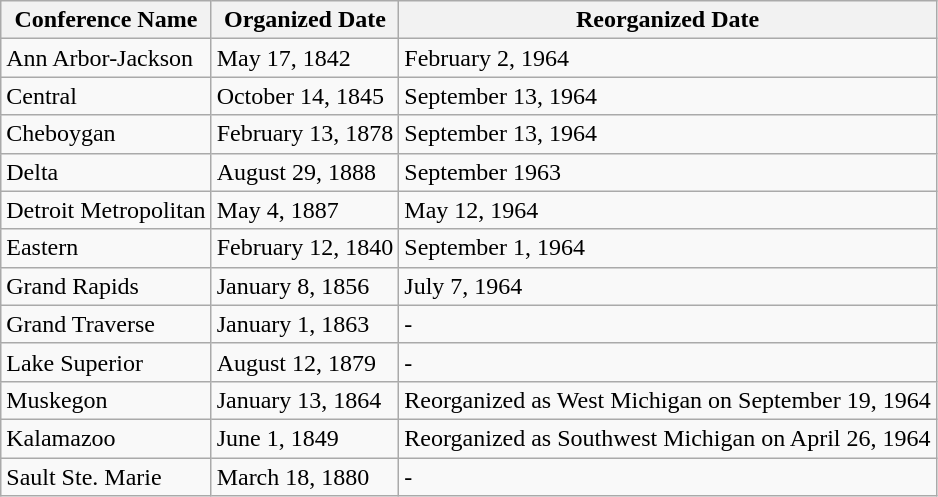<table class="wikitable">
<tr>
<th>Conference Name</th>
<th>Organized Date</th>
<th>Reorganized Date</th>
</tr>
<tr>
<td>Ann Arbor-Jackson</td>
<td>May 17, 1842</td>
<td>February 2, 1964</td>
</tr>
<tr>
<td>Central</td>
<td>October 14, 1845</td>
<td>September 13, 1964</td>
</tr>
<tr>
<td>Cheboygan</td>
<td>February 13, 1878</td>
<td>September 13, 1964</td>
</tr>
<tr>
<td>Delta</td>
<td>August 29, 1888</td>
<td>September 1963</td>
</tr>
<tr>
<td>Detroit Metropolitan</td>
<td>May 4, 1887</td>
<td>May 12, 1964</td>
</tr>
<tr>
<td>Eastern</td>
<td>February 12, 1840</td>
<td>September 1, 1964</td>
</tr>
<tr>
<td>Grand Rapids</td>
<td>January 8, 1856</td>
<td>July 7, 1964</td>
</tr>
<tr>
<td>Grand Traverse</td>
<td>January 1, 1863</td>
<td>-</td>
</tr>
<tr>
<td>Lake Superior</td>
<td>August 12, 1879</td>
<td>-</td>
</tr>
<tr>
<td>Muskegon</td>
<td>January 13, 1864</td>
<td>Reorganized as West Michigan on September 19, 1964</td>
</tr>
<tr>
<td>Kalamazoo</td>
<td>June 1, 1849</td>
<td>Reorganized as Southwest Michigan on April 26, 1964</td>
</tr>
<tr>
<td>Sault Ste. Marie</td>
<td>March 18, 1880</td>
<td>-</td>
</tr>
</table>
